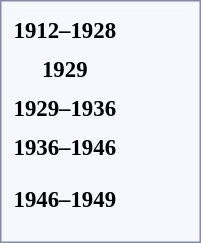<table style="border:1px solid #8888aa; background-color:#f7f8ff; padding:5px; font-size:95%; margin: 0px 12px 12px 0px; text-align:center;">
<tr>
<td rowspan=2><strong>1912–1928</strong></td>
<td colspan=4 rowspan=2></td>
<td colspan=2></td>
<td colspan=2></td>
<td colspan=2></td>
<td colspan=2></td>
<td colspan=2></td>
<td colspan=2></td>
<td colspan=2></td>
<td colspan=2></td>
<td colspan=2></td>
<td colspan=2></td>
</tr>
<tr>
<td colspan=2><br></td>
<td colspan=2><br></td>
<td colspan=2><br></td>
<td colspan=2><br></td>
<td colspan=2><br></td>
<td colspan=2><br></td>
<td colspan=2><br></td>
<td colspan=2><br></td>
<td colspan=2><br></td>
<td colspan=2><br></td>
</tr>
<tr>
<td rowspan=2><strong>1929</strong></td>
<td colspan=4 rowspan=2></td>
<td colspan=2></td>
<td colspan=2></td>
<td colspan=2></td>
<td colspan=2></td>
<td colspan=2></td>
<td colspan=2></td>
<td colspan=2></td>
<td colspan=2></td>
<td colspan=2></td>
</tr>
<tr>
<td colspan=2><br></td>
<td colspan=2><br></td>
<td colspan=2><br></td>
<td colspan=2><br></td>
<td colspan=2><br></td>
<td colspan=2><br></td>
<td colspan=2><br></td>
<td colspan=2><br></td>
<td colspan=2><br></td>
</tr>
<tr>
<td rowspan=2><strong>1929–1936</strong></td>
<td colspan=4 rowspan=2></td>
<td colspan=2></td>
<td colspan=2></td>
<td colspan=2></td>
<td colspan=2></td>
<td colspan=2></td>
<td colspan=2></td>
<td colspan=2></td>
<td colspan=2></td>
<td colspan=2></td>
<td colspan=2></td>
</tr>
<tr>
<td colspan=2><br></td>
<td colspan=2><br></td>
<td colspan=2><br></td>
<td colspan=2><br></td>
<td colspan=2><br></td>
<td colspan=2><br></td>
<td colspan=2><br></td>
<td colspan=2><br></td>
<td colspan=2><br></td>
<td colspan=2><br></td>
</tr>
<tr>
<td rowspan=2><strong>1936–1946</strong></td>
<td colspan=2></td>
<td colspan=4></td>
<td colspan=2></td>
<td colspan=2></td>
<td colspan=2></td>
<td colspan=2></td>
<td colspan=2></td>
<td colspan=2></td>
<td colspan=2></td>
<td colspan=2></td>
<td colspan=2></td>
</tr>
<tr>
<td colspan=2><br></td>
<td colspan=2><br></td>
<td colspan=2><br></td>
<td colspan=2><br></td>
<td colspan=2><br></td>
<td colspan=2><br></td>
<td colspan=2><br></td>
<td colspan=2><br></td>
<td colspan=2><br></td>
<td colspan=2><br></td>
<td colspan=2><br></td>
<td colspan=2><br></td>
</tr>
<tr>
<td rowspan=2><strong>1946–1949</strong></td>
<td colspan=2></td>
<td colspan=2></td>
<td colspan=2></td>
<td colspan=2></td>
<td colspan=2></td>
<td colspan=2></td>
<td colspan=2></td>
<td colspan=2></td>
<td colspan=2></td>
<td colspan=2></td>
<td colspan=2></td>
</tr>
<tr>
<td colspan=2><br></td>
<td colspan=2><br></td>
<td colspan=2><br></td>
<td colspan=2><br></td>
<td colspan=2><br></td>
<td colspan=2><br></td>
<td colspan=2><br></td>
<td colspan=2><br></td>
<td colspan=2><br></td>
<td colspan=2><br></td>
<td colspan=2><br><br></td>
</tr>
</table>
